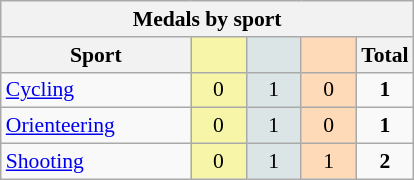<table class="wikitable" style="font-size:90%; text-align:center;">
<tr>
<th colspan="5">Medals by sport</th>
</tr>
<tr>
<th width="120">Sport</th>
<th scope="col" width="30" style="background:#F7F6A8;"></th>
<th scope="col" width="30" style="background:#DCE5E5;"></th>
<th scope="col" width="30" style="background:#FFDAB9;"></th>
<th width="30">Total</th>
</tr>
<tr>
<td align="left"><a href='#'>Cycling</a></td>
<td style="background:#F7F6A8;">0</td>
<td style="background:#DCE5E5;">1</td>
<td style="background:#FFDAB9;">0</td>
<td><strong>1</strong></td>
</tr>
<tr>
<td align="left"><a href='#'>Orienteering</a></td>
<td style="background:#F7F6A8;">0</td>
<td style="background:#DCE5E5;">1</td>
<td style="background:#FFDAB9;">0</td>
<td><strong>1</strong></td>
</tr>
<tr>
<td align="left"><a href='#'>Shooting</a></td>
<td style="background:#F7F6A8;">0</td>
<td style="background:#DCE5E5;">1</td>
<td style="background:#FFDAB9;">1</td>
<td><strong>2</strong></td>
</tr>
</table>
